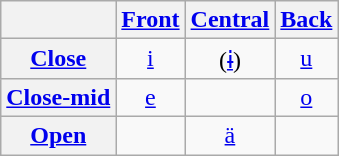<table class="wikitable" style="text-align:center">
<tr>
<th></th>
<th><a href='#'>Front</a></th>
<th><a href='#'>Central</a></th>
<th><a href='#'>Back</a></th>
</tr>
<tr>
<th><a href='#'>Close</a></th>
<td><a href='#'> i</a></td>
<td>(<a href='#'>ɨ</a>)</td>
<td><a href='#'> u</a></td>
</tr>
<tr>
<th><a href='#'>Close-mid</a></th>
<td><a href='#'> e</a></td>
<td></td>
<td><a href='#'> o</a></td>
</tr>
<tr>
<th><a href='#'>Open</a></th>
<td></td>
<td><a href='#'> ä</a></td>
<td></td>
</tr>
</table>
